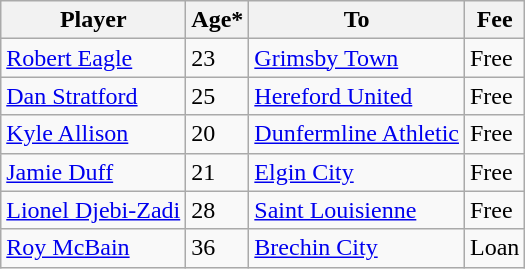<table class="wikitable">
<tr>
<th>Player</th>
<th>Age*</th>
<th>To</th>
<th>Fee</th>
</tr>
<tr>
<td> <a href='#'>Robert Eagle</a></td>
<td>23</td>
<td> <a href='#'>Grimsby Town</a></td>
<td>Free</td>
</tr>
<tr>
<td> <a href='#'>Dan Stratford</a></td>
<td>25</td>
<td> <a href='#'>Hereford United</a></td>
<td>Free</td>
</tr>
<tr>
<td> <a href='#'>Kyle Allison</a></td>
<td>20</td>
<td> <a href='#'>Dunfermline Athletic</a></td>
<td>Free</td>
</tr>
<tr>
<td> <a href='#'>Jamie Duff</a></td>
<td>21</td>
<td> <a href='#'>Elgin City</a></td>
<td>Free</td>
</tr>
<tr>
<td> <a href='#'>Lionel Djebi-Zadi</a></td>
<td>28</td>
<td> <a href='#'>Saint Louisienne</a></td>
<td>Free</td>
</tr>
<tr>
<td> <a href='#'>Roy McBain</a></td>
<td>36</td>
<td> <a href='#'>Brechin City</a></td>
<td>Loan</td>
</tr>
</table>
